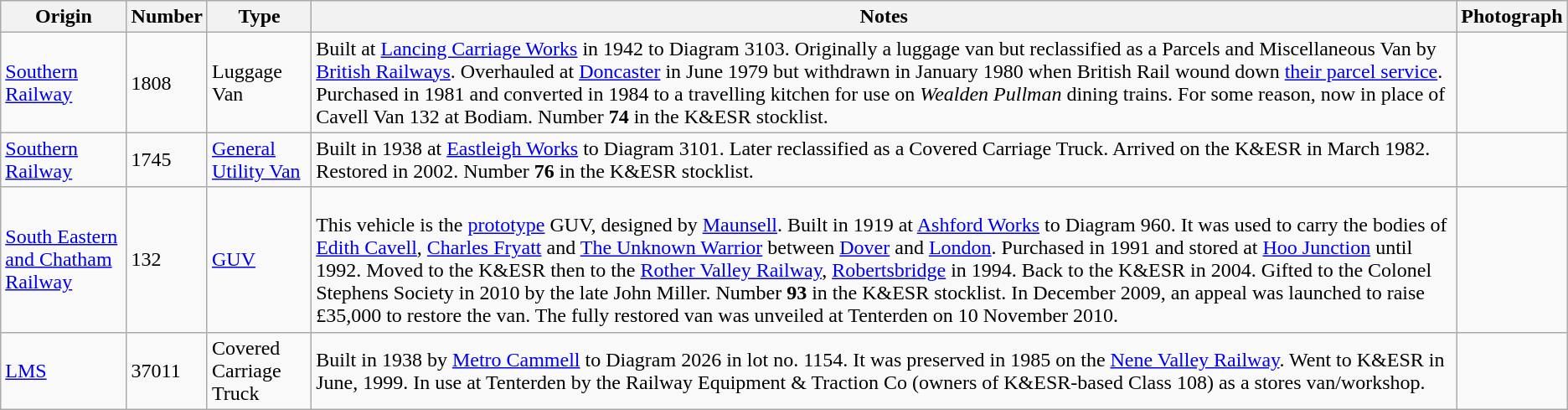<table class="wikitable">
<tr>
<th>Origin</th>
<th>Number</th>
<th>Type</th>
<th>Notes</th>
<th>Photograph</th>
</tr>
<tr>
<td><a href='#'>Southern Railway</a></td>
<td>1808</td>
<td>Luggage Van</td>
<td>Built at <a href='#'>Lancing Carriage Works</a> in 1942 to Diagram 3103. Originally a luggage van but reclassified as a Parcels and Miscellaneous Van by <a href='#'>British Railways</a>. Overhauled at <a href='#'>Doncaster</a> in June 1979 but withdrawn in January 1980 when British Rail wound down <a href='#'>their parcel service</a>. Purchased in 1981 and converted in 1984 to a travelling kitchen for use on <em>Wealden Pullman</em> dining trains. For some reason, now in place of Cavell Van 132 at Bodiam. Number <strong>74</strong> in the K&ESR stocklist.</td>
<td></td>
</tr>
<tr>
<td><a href='#'>Southern Railway</a></td>
<td>1745</td>
<td><a href='#'>General Utility Van</a></td>
<td>Built in 1938 at <a href='#'>Eastleigh Works</a> to Diagram 3101. Later reclassified as a Covered Carriage Truck. Arrived on the K&ESR in March 1982. Restored in 2002. Number <strong>76</strong> in the K&ESR stocklist.</td>
<td></td>
</tr>
<tr>
<td><a href='#'>South Eastern and Chatham Railway</a></td>
<td>132</td>
<td><a href='#'>GUV</a></td>
<td><br>This vehicle is the <a href='#'>prototype</a> GUV, designed by <a href='#'>Maunsell</a>. Built in 1919 at <a href='#'>Ashford Works</a> to Diagram 960. It was used to carry the bodies of <a href='#'>Edith Cavell</a>, <a href='#'>Charles Fryatt</a> and <a href='#'>The Unknown Warrior</a> between <a href='#'>Dover</a> and <a href='#'>London</a>. Purchased in 1991 and stored at <a href='#'>Hoo Junction</a> until 1992. Moved to the K&ESR then to the <a href='#'>Rother Valley Railway</a>, <a href='#'>Robertsbridge</a> in 1994. Back to the K&ESR in 2004. Gifted to the Colonel Stephens Society in 2010 by the late John Miller. Number <strong>93</strong> in the K&ESR stocklist. In December 2009, an appeal was launched to raise £35,000 to restore the van. The fully restored van was unveiled at Tenterden on 10 November 2010.</td>
<td></td>
</tr>
<tr>
<td><a href='#'>LMS</a></td>
<td>37011</td>
<td>Covered Carriage Truck</td>
<td>Built in 1938 by <a href='#'>Metro Cammell</a> to Diagram 2026 in lot no. 1154. It was preserved in 1985 on the <a href='#'>Nene Valley Railway</a>. Went to K&ESR in June, 1999. In use at Tenterden by the Railway Equipment & Traction Co (owners of K&ESR-based Class 108) as a stores van/workshop.</td>
<td></td>
</tr>
</table>
